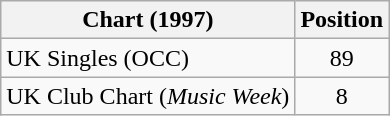<table class="wikitable plainrowheaders">
<tr>
<th scope="col">Chart (1997)</th>
<th scope="col">Position</th>
</tr>
<tr>
<td>UK Singles (OCC)</td>
<td align="center">89</td>
</tr>
<tr>
<td>UK Club Chart (<em>Music Week</em>)</td>
<td align="center">8</td>
</tr>
</table>
